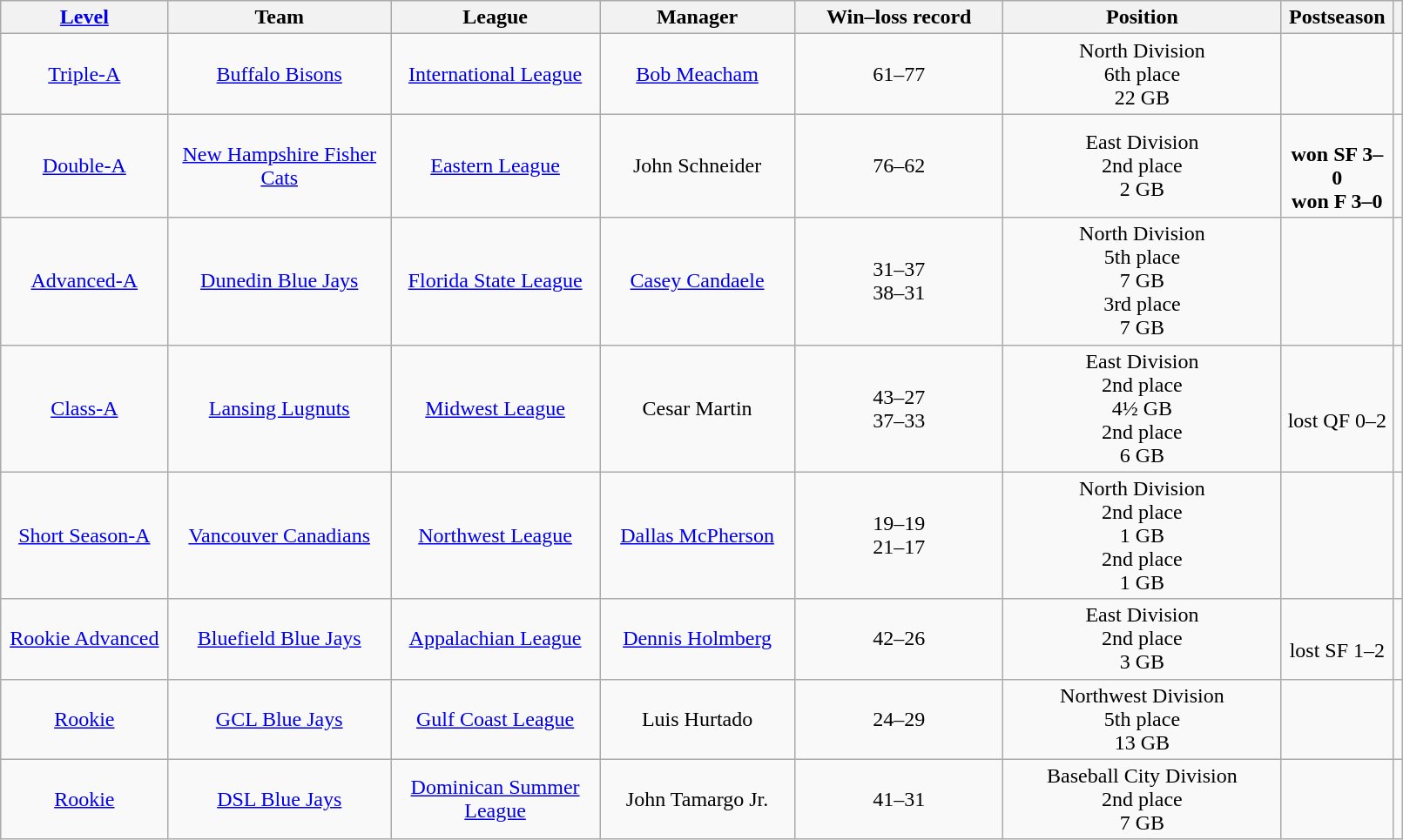<table class="wikitable" style="width:85%; text-align:center;">
<tr>
<th style="width:12%;"><a href='#'>Level</a></th>
<th style="width:16%;">Team</th>
<th style="width:15%;">League</th>
<th style="width:14%;">Manager</th>
<th style="width:15%;">Win–loss record</th>
<th style="width:20%;">Position</th>
<th style="width:20%;">Postseason</th>
<th style="width:5%;"></th>
</tr>
<tr>
<td><a href='#'>Triple-A</a></td>
<td><a href='#'>Buffalo Bisons</a></td>
<td><a href='#'>International League</a></td>
<td><a href='#'>Bob Meacham</a></td>
<td>61–77</td>
<td>North Division<br>6th place<br>22 GB</td>
<td></td>
<td></td>
</tr>
<tr>
<td><a href='#'>Double-A</a></td>
<td><a href='#'>New Hampshire Fisher Cats</a></td>
<td><a href='#'>Eastern League</a></td>
<td>John Schneider</td>
<td>76–62</td>
<td>East Division<br>2nd place<br>2 GB</td>
<td><br><strong>won SF 3–0</strong><br><strong>won F 3–0</strong></td>
<td></td>
</tr>
<tr>
<td><a href='#'>Advanced-A</a></td>
<td><a href='#'>Dunedin Blue Jays</a></td>
<td><a href='#'>Florida State League</a></td>
<td><a href='#'>Casey Candaele</a></td>
<td>31–37 <br>38–31 </td>
<td>North Division<br>5th place <br>7 GB<br>3rd place<br>7 GB</td>
<td></td>
<td></td>
</tr>
<tr>
<td><a href='#'>Class-A</a></td>
<td><a href='#'>Lansing Lugnuts</a></td>
<td><a href='#'>Midwest League</a></td>
<td>Cesar Martin</td>
<td>43–27 <br> 37–33 </td>
<td>East Division<br>2nd place <br>4½ GB<br>2nd place <br>6 GB</td>
<td><br>lost QF 0–2</td>
<td></td>
</tr>
<tr>
<td><a href='#'>Short Season-A</a></td>
<td><a href='#'>Vancouver Canadians</a></td>
<td><a href='#'>Northwest League</a></td>
<td><a href='#'>Dallas McPherson</a></td>
<td>19–19 <br> 21–17 </td>
<td>North Division<br>2nd place <br>1 GB <br>2nd place <br>1 GB</td>
<td></td>
<td></td>
</tr>
<tr>
<td><a href='#'>Rookie Advanced</a></td>
<td><a href='#'>Bluefield Blue Jays</a></td>
<td><a href='#'>Appalachian League</a></td>
<td><a href='#'>Dennis Holmberg</a></td>
<td>42–26</td>
<td>East Division<br>2nd place<br>3 GB</td>
<td><br>lost SF 1–2</td>
<td></td>
</tr>
<tr>
<td><a href='#'>Rookie</a></td>
<td><a href='#'>GCL Blue Jays</a></td>
<td><a href='#'>Gulf Coast League</a></td>
<td>Luis Hurtado</td>
<td>24–29</td>
<td>Northwest Division<br>5th place<br>13 GB</td>
<td></td>
<td></td>
</tr>
<tr>
<td><a href='#'>Rookie</a></td>
<td><a href='#'>DSL Blue Jays</a></td>
<td><a href='#'>Dominican Summer League</a></td>
<td>John Tamargo Jr.</td>
<td>41–31</td>
<td>Baseball City Division<br>2nd place<br>7 GB</td>
<td></td>
<td></td>
</tr>
</table>
